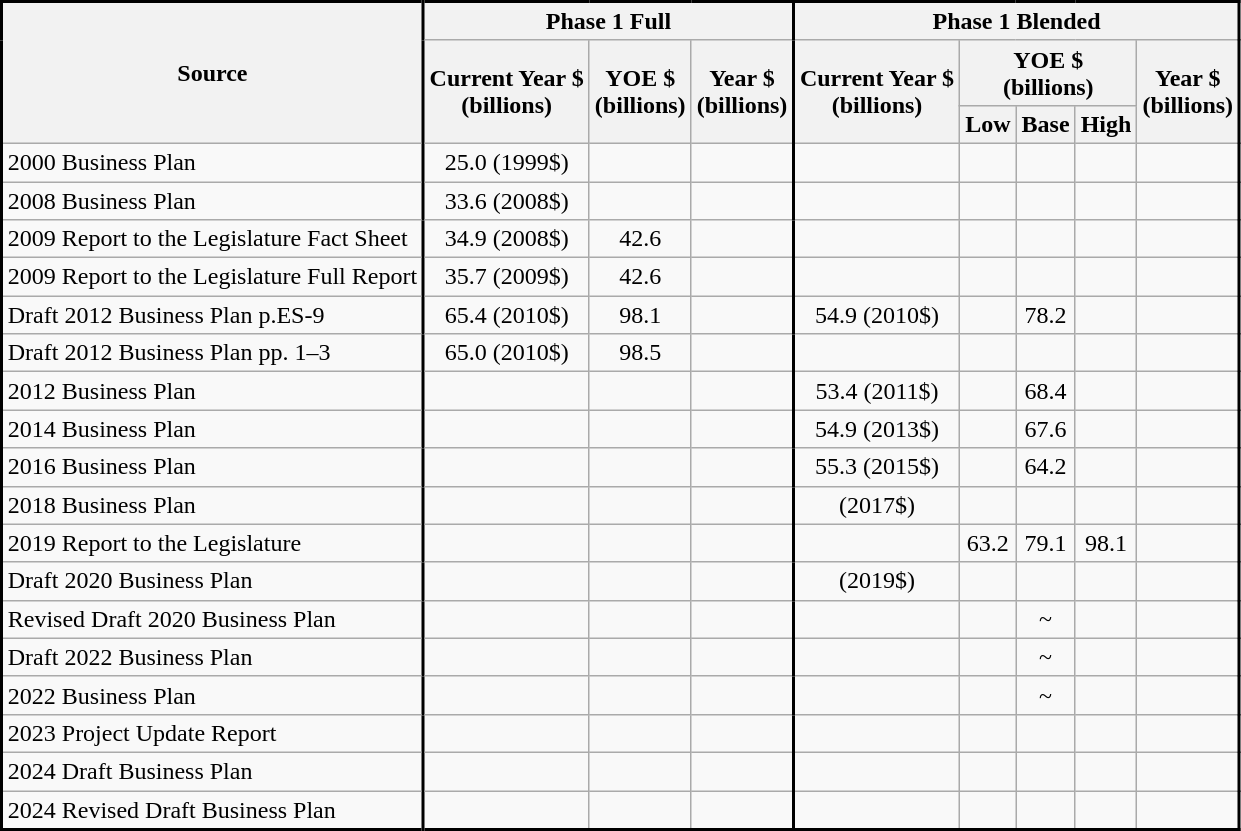<table class="wikitable" style="border: 2px solid;">
<tr>
<th rowspan="3">Source</th>
<th colspan="3" style="border-left: 2px solid;">Phase 1 Full</th>
<th colspan="5" style="border-left: 2px solid;">Phase 1 Blended</th>
</tr>
<tr>
<th rowspan="2" style="border-left: 2px solid;">Current Year $<br>(billions)</th>
<th rowspan="2">YOE $<br>(billions)</th>
<th rowspan="2"> Year $<br>(billions)</th>
<th rowspan="2" style="border-left: 2px solid;">Current Year $<br>(billions)</th>
<th colspan="3">YOE $<br>(billions)</th>
<th rowspan="2"> Year $<br>(billions)</th>
</tr>
<tr>
<th>Low</th>
<th>Base</th>
<th>High</th>
</tr>
<tr>
<td>2000 Business Plan </td>
<td style="text-align: center; border-left: 2px solid;">25.0 (1999$)</td>
<td></td>
<td style="text-align: center;"></td>
<td style="border-left: 2px solid;"></td>
<td></td>
<td></td>
<td></td>
<td></td>
</tr>
<tr>
<td>2008 Business Plan </td>
<td style="text-align: center; border-left: 2px solid;">33.6 (2008$)</td>
<td></td>
<td style="text-align: center;"></td>
<td style="border-left: 2px solid;"></td>
<td></td>
<td></td>
<td></td>
<td></td>
</tr>
<tr>
<td>2009 Report to the Legislature Fact Sheet </td>
<td style="text-align: center; border-left: 2px solid;">34.9 (2008$)</td>
<td style="text-align: center;">42.6</td>
<td style="text-align: center;"></td>
<td style="border-left: 2px solid;"></td>
<td></td>
<td></td>
<td></td>
<td></td>
</tr>
<tr>
<td>2009 Report to the Legislature Full Report </td>
<td style="text-align: center; border-left: 2px solid;">35.7 (2009$)</td>
<td style="text-align: center;">42.6</td>
<td style="text-align: center;"></td>
<td style="border-left: 2px solid;"></td>
<td></td>
<td></td>
<td></td>
<td></td>
</tr>
<tr>
<td>Draft 2012 Business Plan p.ES-9 </td>
<td style="text-align: center; border-left: 2px solid;">65.4 (2010$)</td>
<td style="text-align: center;">98.1</td>
<td style="text-align: center;"></td>
<td style="text-align: center; border-left: 2px solid;">54.9 (2010$)</td>
<td></td>
<td style="text-align: center;">78.2</td>
<td></td>
<td style="text-align: center;"></td>
</tr>
<tr>
<td>Draft 2012 Business Plan pp. 1–3 </td>
<td style="text-align: center; border-left: 2px solid;">65.0 (2010$)</td>
<td style="text-align: center;">98.5</td>
<td style="text-align: center;"></td>
<td style="text-align: center; border-left: 2px solid;"></td>
<td></td>
<td></td>
<td></td>
<td></td>
</tr>
<tr>
<td>2012 Business Plan </td>
<td style="border-left: 2px solid;"></td>
<td></td>
<td></td>
<td style="text-align: center; border-left: 2px solid;">53.4 (2011$)</td>
<td></td>
<td style="text-align: center;">68.4</td>
<td></td>
<td style="text-align: center;"></td>
</tr>
<tr>
<td>2014 Business Plan </td>
<td style="border-left: 2px solid;"></td>
<td></td>
<td></td>
<td style="text-align: center; border-left: 2px solid;">54.9 (2013$)</td>
<td></td>
<td style="text-align: center;">67.6</td>
<td></td>
<td style="text-align: center;"></td>
</tr>
<tr>
<td>2016 Business Plan </td>
<td style="border-left: 2px solid;"></td>
<td></td>
<td></td>
<td style="text-align: center; border-left: 2px solid;">55.3 (2015$)</td>
<td></td>
<td style="text-align: center;">64.2</td>
<td></td>
<td style="text-align: center;"></td>
</tr>
<tr>
<td>2018 Business Plan </td>
<td style="border-left: 2px solid;"></td>
<td></td>
<td></td>
<td style="text-align: center; border-left: 2px solid;"> (2017$)</td>
<td style="text-align: center;"></td>
<td style="text-align: center;"></td>
<td style="text-align: center;"></td>
<td style="text-align: center;"></td>
</tr>
<tr>
<td>2019 Report to the Legislature </td>
<td style="border-left: 2px solid;"></td>
<td></td>
<td></td>
<td style="text-align: center; border-left: 2px solid;"></td>
<td style="text-align: center;">63.2</td>
<td style="text-align: center;">79.1</td>
<td style="text-align: center;">98.1</td>
<td style="text-align: center;"></td>
</tr>
<tr>
<td>Draft 2020 Business Plan </td>
<td style="border-left: 2px solid;"></td>
<td></td>
<td></td>
<td style="text-align: center; border-left: 2px solid;"> (2019$)</td>
<td style="text-align: center;"></td>
<td style="text-align: center;"></td>
<td style="text-align: center;"></td>
<td style="text-align: center;"></td>
</tr>
<tr>
<td>Revised Draft 2020 Business Plan </td>
<td style="border-left: 2px solid;"></td>
<td></td>
<td></td>
<td style="text-align: center; border-left: 2px solid;"></td>
<td style="text-align: center;"></td>
<td style="text-align: center;">~</td>
<td style="text-align: center;"></td>
<td style="text-align: center;"></td>
</tr>
<tr>
<td>Draft 2022 Business Plan </td>
<td style="border-left: 2px solid;"></td>
<td></td>
<td></td>
<td style="text-align: center; border-left: 2px solid;"></td>
<td style="text-align: center;"></td>
<td style="text-align: center;">~</td>
<td style="text-align: center;"></td>
<td style="text-align: center;"></td>
</tr>
<tr>
<td>2022 Business Plan </td>
<td style="border-left: 2px solid;"></td>
<td></td>
<td></td>
<td style="text-align: center; border-left: 2px solid;"></td>
<td style="text-align: center;"></td>
<td style="text-align: center;">~</td>
<td style="text-align: center;"></td>
<td style="text-align: center;"></td>
</tr>
<tr>
<td>2023 Project Update Report </td>
<td style="border-left: 2px solid;"></td>
<td></td>
<td></td>
<td style="text-align: center; border-left: 2px solid;"></td>
<td style="text-align: center;"></td>
<td style="text-align: center;"></td>
<td style="text-align: center;"></td>
<td style="text-align: center;"></td>
</tr>
<tr>
<td>2024 Draft Business Plan </td>
<td style="border-left: 2px solid;"></td>
<td></td>
<td></td>
<td style="text-align: center; border-left: 2px solid;"></td>
<td style="text-align: center;"></td>
<td style="text-align: center;"></td>
<td style="text-align: center;"></td>
<td style="text-align: center;"></td>
</tr>
<tr>
<td>2024 Revised Draft Business Plan </td>
<td style="border-left: 2px solid;"></td>
<td></td>
<td></td>
<td style="text-align: center; border-left: 2px solid;"></td>
<td style="text-align: center;"></td>
<td style="text-align: center;"></td>
<td style="text-align: center;"></td>
<td style="text-align: center;"></td>
</tr>
</table>
